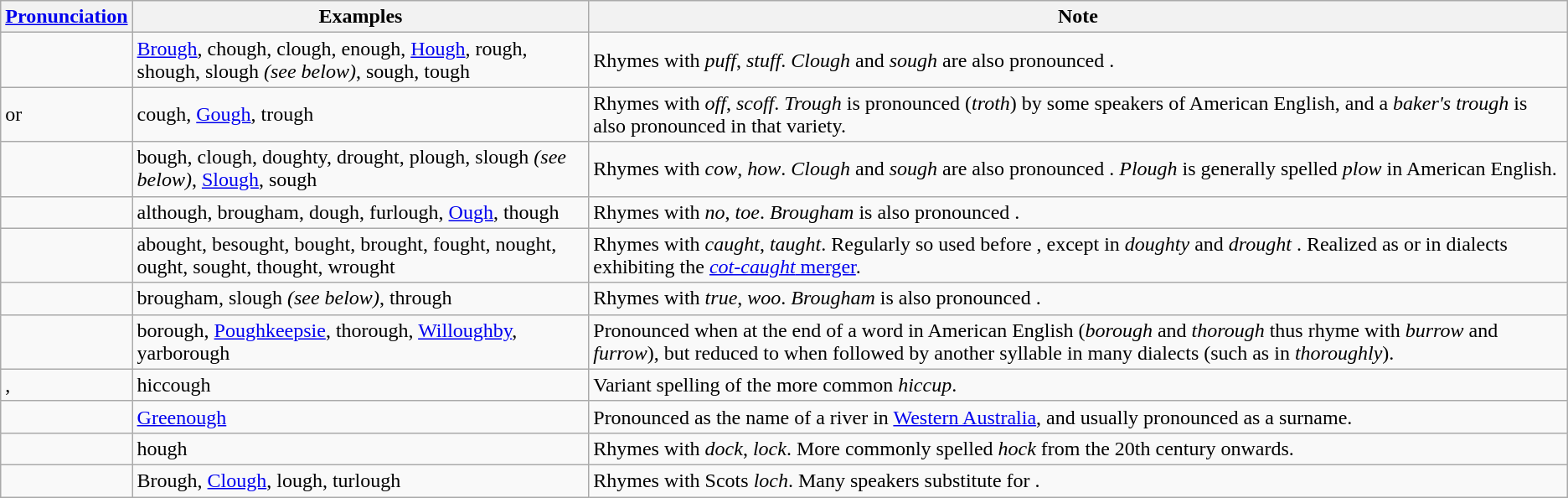<table class="wikitable toptextcells">
<tr>
<th><a href='#'>Pronunciation</a></th>
<th>Examples</th>
<th>Note</th>
</tr>
<tr>
<td></td>
<td><a href='#'>Brough</a>, chough, clough, enough, <a href='#'>Hough</a>, rough, shough, slough <em>(see below)</em>, sough, tough</td>
<td>Rhymes with <em>puff</em>, <em>stuff</em>. <em>Clough</em> and <em>sough</em> are also pronounced .</td>
</tr>
<tr>
<td> or </td>
<td>cough, <a href='#'>Gough</a>, trough</td>
<td>Rhymes with <em>off</em>, <em>scoff</em>. <em>Trough</em> is pronounced  (<em>troth</em>) by some speakers of American English, and a <em>baker's trough</em> is also pronounced  in that variety.</td>
</tr>
<tr>
<td></td>
<td>bough, clough, doughty, drought, plough, slough <em>(see below)</em>, <a href='#'>Slough</a>, sough</td>
<td>Rhymes with <em>cow</em>, <em>how</em>. <em>Clough</em> and <em>sough</em> are also pronounced . <em>Plough</em> is generally spelled <em>plow</em> in American English.</td>
</tr>
<tr>
<td></td>
<td>although, brougham, dough, furlough, <a href='#'>Ough</a>, though</td>
<td>Rhymes with <em>no</em>, <em>toe</em>. <em>Brougham</em> is also pronounced .</td>
</tr>
<tr>
<td></td>
<td>abought, besought, bought, brought, fought, nought, ought, sought, thought, wrought</td>
<td>Rhymes with <em>caught</em>, <em>taught</em>. Regularly so used before , except in <em>doughty</em>  and <em>drought</em> . Realized as  or  in dialects exhibiting the <a href='#'><em>cot-caught</em> merger</a>.</td>
</tr>
<tr>
<td></td>
<td>brougham, slough <em>(see below)</em>, through</td>
<td>Rhymes with <em>true</em>, <em>woo</em>. <em>Brougham</em> is also pronounced .</td>
</tr>
<tr>
<td></td>
<td>borough, <a href='#'>Poughkeepsie</a>, thorough, <a href='#'>Willoughby</a>, yarborough</td>
<td>Pronounced  when at the end of a word in American English (<em>borough</em> and <em>thorough</em> thus rhyme with <em>burrow</em> and <em>furrow</em>), but reduced to  when followed by another syllable in many dialects (such as in <em>thoroughly</em>).</td>
</tr>
<tr>
<td>, </td>
<td>hiccough</td>
<td>Variant spelling of the more common <em>hiccup</em>.</td>
</tr>
<tr>
<td></td>
<td><a href='#'>Greenough</a></td>
<td>Pronounced  as the name of a river in <a href='#'>Western Australia</a>, and usually pronounced  as a surname.</td>
</tr>
<tr>
<td></td>
<td>hough</td>
<td>Rhymes with <em>dock</em>, <em>lock</em>. More commonly spelled <em>hock</em> from the 20th century onwards.</td>
</tr>
<tr>
<td></td>
<td>Brough, <a href='#'>Clough</a>, lough, turlough</td>
<td>Rhymes with Scots <em>loch</em>. Many speakers substitute  for .</td>
</tr>
</table>
